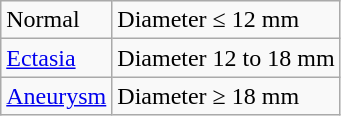<table class="wikitable">
<tr>
<td>Normal</td>
<td>Diameter ≤ 12 mm</td>
</tr>
<tr>
<td><a href='#'>Ectasia</a></td>
<td>Diameter 12 to 18 mm</td>
</tr>
<tr>
<td><a href='#'>Aneurysm</a></td>
<td>Diameter ≥ 18 mm</td>
</tr>
</table>
